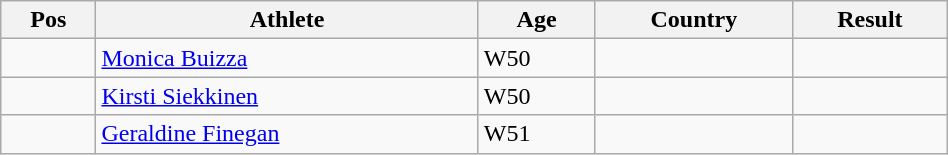<table class="wikitable"  style="text-align:center; width:50%;">
<tr>
<th>Pos</th>
<th>Athlete</th>
<th>Age</th>
<th>Country</th>
<th>Result</th>
</tr>
<tr>
<td align=center></td>
<td align=left><a href='#'>Monica Buizza</a></td>
<td align=left>W50</td>
<td align=left></td>
<td></td>
</tr>
<tr>
<td align=center></td>
<td align=left><a href='#'>Kirsti Siekkinen</a></td>
<td align=left>W50</td>
<td align=left></td>
<td></td>
</tr>
<tr>
<td align=center></td>
<td align=left><a href='#'>Geraldine Finegan</a></td>
<td align=left>W51</td>
<td align=left></td>
<td></td>
</tr>
</table>
